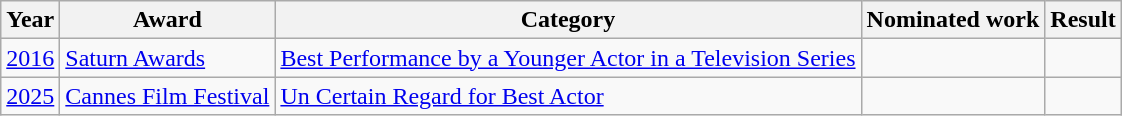<table class="wikitable">
<tr>
<th>Year</th>
<th>Award</th>
<th>Category</th>
<th>Nominated work</th>
<th>Result</th>
</tr>
<tr>
<td><a href='#'>2016</a></td>
<td><a href='#'>Saturn Awards</a></td>
<td><a href='#'>Best Performance by a Younger Actor in a Television Series</a></td>
<td></td>
<td></td>
</tr>
<tr>
<td><a href='#'>2025</a></td>
<td><a href='#'>Cannes Film Festival</a></td>
<td><a href='#'>Un Certain Regard for Best Actor</a></td>
<td></td>
<td></td>
</tr>
</table>
